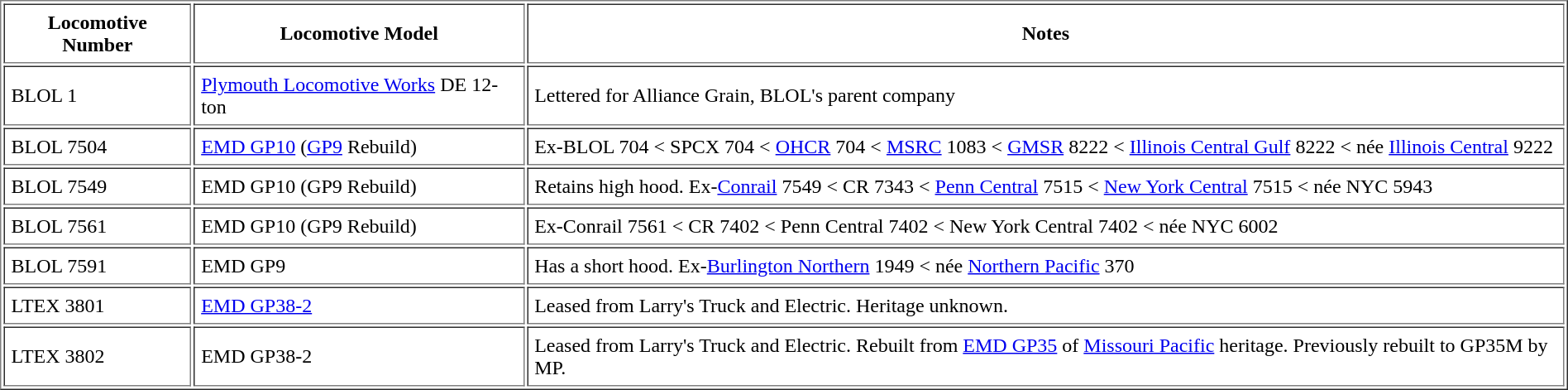<table border="1" cellpadding="5">
<tr>
<th scope="col">Locomotive Number</th>
<th scope="col">Locomotive Model</th>
<th scope="col">Notes</th>
</tr>
<tr>
<td>BLOL 1</td>
<td><a href='#'>Plymouth Locomotive Works</a> DE 12-ton</td>
<td>Lettered for Alliance Grain, BLOL's parent company</td>
</tr>
<tr>
<td>BLOL 7504</td>
<td><a href='#'>EMD GP10</a> (<a href='#'>GP9</a> Rebuild)</td>
<td>Ex-BLOL 704 < SPCX 704 < <a href='#'>OHCR</a> 704 < <a href='#'>MSRC</a> 1083 < <a href='#'>GMSR</a> 8222 < <a href='#'>Illinois Central Gulf</a> 8222 < née <a href='#'>Illinois Central</a> 9222</td>
</tr>
<tr>
<td>BLOL 7549</td>
<td>EMD GP10 (GP9 Rebuild)</td>
<td>Retains high hood. Ex-<a href='#'>Conrail</a> 7549 < CR 7343 < <a href='#'>Penn Central</a> 7515 < <a href='#'>New York Central</a> 7515 < née NYC 5943</td>
</tr>
<tr>
<td>BLOL 7561</td>
<td>EMD GP10 (GP9 Rebuild)</td>
<td>Ex-Conrail 7561 < CR 7402 < Penn Central 7402 < New York Central 7402 < née NYC 6002</td>
</tr>
<tr>
<td>BLOL 7591</td>
<td>EMD GP9</td>
<td>Has a short hood. Ex-<a href='#'>Burlington Northern</a> 1949 < née <a href='#'>Northern Pacific</a> 370</td>
</tr>
<tr>
<td>LTEX 3801</td>
<td><a href='#'>EMD GP38-2</a></td>
<td>Leased from Larry's Truck and Electric. Heritage unknown.</td>
</tr>
<tr>
<td>LTEX 3802</td>
<td>EMD GP38-2</td>
<td>Leased from Larry's Truck and Electric. Rebuilt from <a href='#'>EMD GP35</a> of <a href='#'>Missouri Pacific</a> heritage. Previously rebuilt to GP35M by MP.</td>
</tr>
</table>
